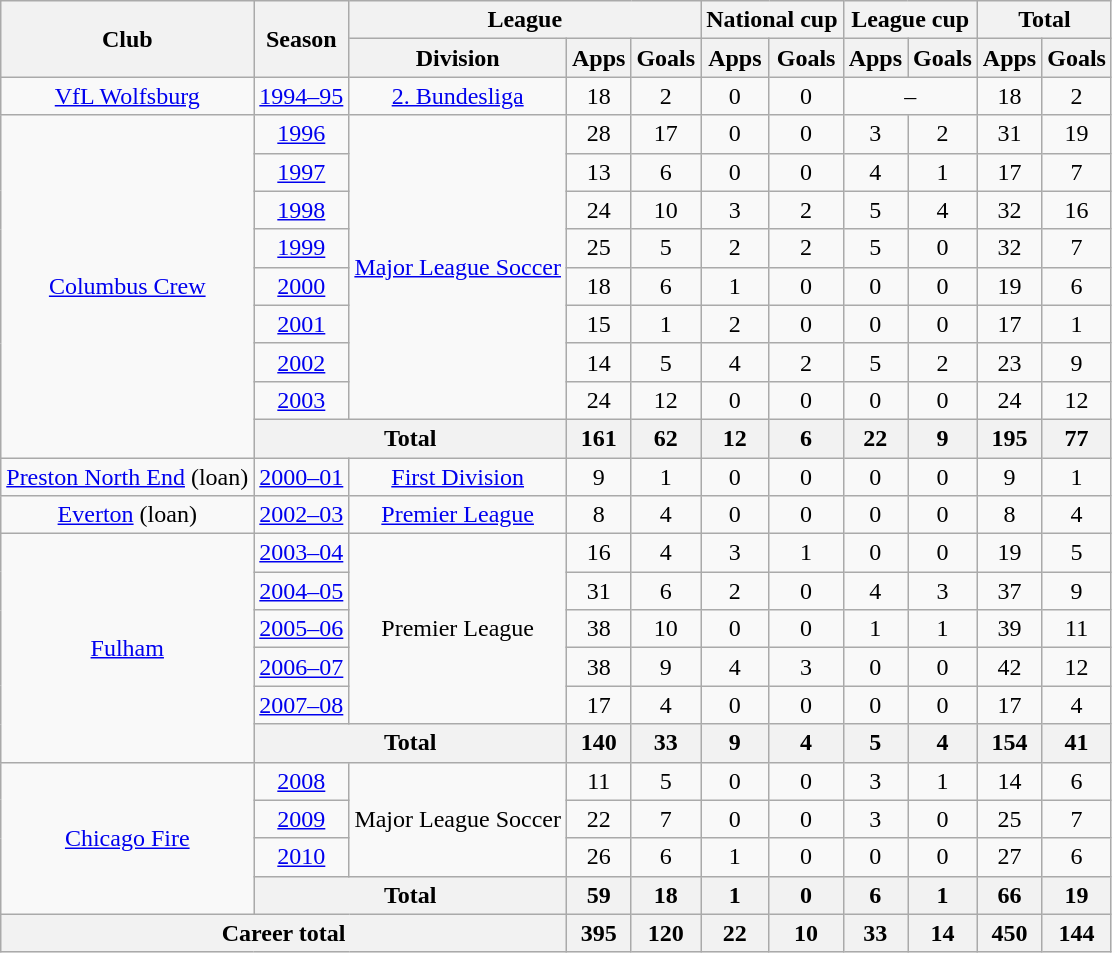<table class="wikitable" style="text-align:center">
<tr>
<th rowspan="2">Club</th>
<th rowspan="2">Season</th>
<th colspan="3">League</th>
<th colspan="2">National cup</th>
<th colspan="2">League cup</th>
<th colspan="2">Total</th>
</tr>
<tr>
<th>Division</th>
<th>Apps</th>
<th>Goals</th>
<th>Apps</th>
<th>Goals</th>
<th>Apps</th>
<th>Goals</th>
<th>Apps</th>
<th>Goals</th>
</tr>
<tr>
<td><a href='#'>VfL Wolfsburg</a></td>
<td><a href='#'>1994–95</a></td>
<td><a href='#'>2. Bundesliga</a></td>
<td>18</td>
<td>2</td>
<td>0</td>
<td>0</td>
<td colspan="2">–</td>
<td>18</td>
<td>2</td>
</tr>
<tr>
<td rowspan="9"><a href='#'>Columbus Crew</a></td>
<td><a href='#'>1996</a></td>
<td rowspan="8"><a href='#'>Major League Soccer</a></td>
<td>28</td>
<td>17</td>
<td>0</td>
<td>0</td>
<td>3</td>
<td>2</td>
<td>31</td>
<td>19</td>
</tr>
<tr>
<td><a href='#'>1997</a></td>
<td>13</td>
<td>6</td>
<td>0</td>
<td>0</td>
<td>4</td>
<td>1</td>
<td>17</td>
<td>7</td>
</tr>
<tr>
<td><a href='#'>1998</a></td>
<td>24</td>
<td>10</td>
<td>3</td>
<td>2</td>
<td>5</td>
<td>4</td>
<td>32</td>
<td>16</td>
</tr>
<tr>
<td><a href='#'>1999</a></td>
<td>25</td>
<td>5</td>
<td>2</td>
<td>2</td>
<td>5</td>
<td>0</td>
<td>32</td>
<td>7</td>
</tr>
<tr>
<td><a href='#'>2000</a></td>
<td>18</td>
<td>6</td>
<td>1</td>
<td>0</td>
<td>0</td>
<td>0</td>
<td>19</td>
<td>6</td>
</tr>
<tr>
<td><a href='#'>2001</a></td>
<td>15</td>
<td>1</td>
<td>2</td>
<td>0</td>
<td>0</td>
<td>0</td>
<td>17</td>
<td>1</td>
</tr>
<tr>
<td><a href='#'>2002</a></td>
<td>14</td>
<td>5</td>
<td>4</td>
<td>2</td>
<td>5</td>
<td>2</td>
<td>23</td>
<td>9</td>
</tr>
<tr>
<td><a href='#'>2003</a></td>
<td>24</td>
<td>12</td>
<td>0</td>
<td>0</td>
<td>0</td>
<td>0</td>
<td>24</td>
<td>12</td>
</tr>
<tr>
<th colspan="2">Total</th>
<th>161</th>
<th>62</th>
<th>12</th>
<th>6</th>
<th>22</th>
<th>9</th>
<th>195</th>
<th>77</th>
</tr>
<tr>
<td><a href='#'>Preston North End</a> (loan)</td>
<td><a href='#'>2000–01</a></td>
<td><a href='#'>First Division</a></td>
<td>9</td>
<td>1</td>
<td>0</td>
<td>0</td>
<td>0</td>
<td>0</td>
<td>9</td>
<td>1</td>
</tr>
<tr>
<td><a href='#'>Everton</a> (loan)</td>
<td><a href='#'>2002–03</a></td>
<td><a href='#'>Premier League</a></td>
<td>8</td>
<td>4</td>
<td>0</td>
<td>0</td>
<td>0</td>
<td>0</td>
<td>8</td>
<td>4</td>
</tr>
<tr>
<td rowspan="6"><a href='#'>Fulham</a></td>
<td><a href='#'>2003–04</a></td>
<td rowspan="5">Premier League</td>
<td>16</td>
<td>4</td>
<td>3</td>
<td>1</td>
<td>0</td>
<td>0</td>
<td>19</td>
<td>5</td>
</tr>
<tr>
<td><a href='#'>2004–05</a></td>
<td>31</td>
<td>6</td>
<td>2</td>
<td>0</td>
<td>4</td>
<td>3</td>
<td>37</td>
<td>9</td>
</tr>
<tr>
<td><a href='#'>2005–06</a></td>
<td>38</td>
<td>10</td>
<td>0</td>
<td>0</td>
<td>1</td>
<td>1</td>
<td>39</td>
<td>11</td>
</tr>
<tr>
<td><a href='#'>2006–07</a></td>
<td>38</td>
<td>9</td>
<td>4</td>
<td>3</td>
<td>0</td>
<td>0</td>
<td>42</td>
<td>12</td>
</tr>
<tr>
<td><a href='#'>2007–08</a></td>
<td>17</td>
<td>4</td>
<td>0</td>
<td>0</td>
<td>0</td>
<td>0</td>
<td>17</td>
<td>4</td>
</tr>
<tr>
<th colspan="2">Total</th>
<th>140</th>
<th>33</th>
<th>9</th>
<th>4</th>
<th>5</th>
<th>4</th>
<th>154</th>
<th>41</th>
</tr>
<tr>
<td rowspan="4"><a href='#'>Chicago Fire</a></td>
<td><a href='#'>2008</a></td>
<td rowspan="3">Major League Soccer</td>
<td>11</td>
<td>5</td>
<td>0</td>
<td>0</td>
<td>3</td>
<td>1</td>
<td>14</td>
<td>6</td>
</tr>
<tr>
<td><a href='#'>2009</a></td>
<td>22</td>
<td>7</td>
<td>0</td>
<td>0</td>
<td>3</td>
<td>0</td>
<td>25</td>
<td>7</td>
</tr>
<tr>
<td><a href='#'>2010</a></td>
<td>26</td>
<td>6</td>
<td>1</td>
<td>0</td>
<td>0</td>
<td>0</td>
<td>27</td>
<td>6</td>
</tr>
<tr>
<th colspan="2">Total</th>
<th>59</th>
<th>18</th>
<th>1</th>
<th>0</th>
<th>6</th>
<th>1</th>
<th>66</th>
<th>19</th>
</tr>
<tr>
<th colspan="3">Career total</th>
<th>395</th>
<th>120</th>
<th>22</th>
<th>10</th>
<th>33</th>
<th>14</th>
<th>450</th>
<th>144</th>
</tr>
</table>
